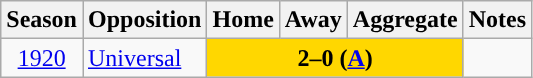<table class="wikitable sortable">
<tr>
<th>Season</th>
<th>Opposition</th>
<th>Home</th>
<th>Away</th>
<th>Aggregate</th>
<th>Notes</th>
</tr>
<tr>
<td align=center><a href='#'>1920</a></td>
<td> <a href='#'>Universal</a></td>
<td bgcolor=gold colspan="3" style="text-align:center;"><strong>2–0 (<a href='#'>A</a>)</strong></td>
<td></td>
</tr>
</table>
